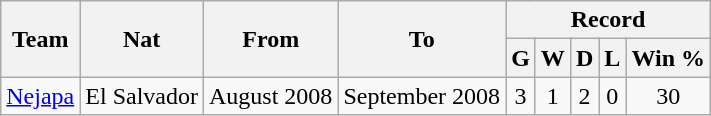<table class="wikitable" style="text-align: center">
<tr>
<th rowspan="2">Team</th>
<th rowspan="2">Nat</th>
<th rowspan="2">From</th>
<th rowspan="2">To</th>
<th colspan="5">Record</th>
</tr>
<tr>
<th>G</th>
<th>W</th>
<th>D</th>
<th>L</th>
<th>Win %</th>
</tr>
<tr>
<td align=left><a href='#'>Nejapa</a></td>
<td>El Salvador</td>
<td align=left>August 2008</td>
<td align=left>September 2008</td>
<td>3</td>
<td>1</td>
<td>2</td>
<td>0</td>
<td>30</td>
</tr>
</table>
